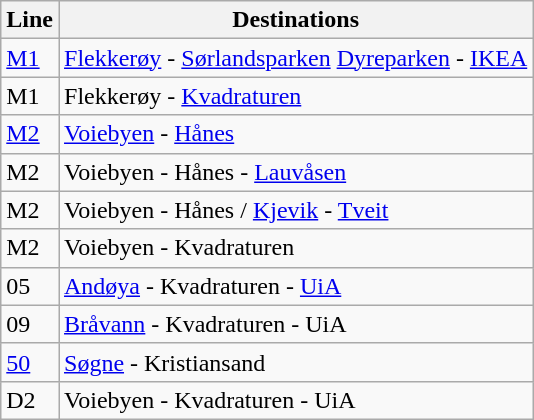<table class="wikitable">
<tr>
<th>Line</th>
<th>Destinations</th>
</tr>
<tr>
<td><a href='#'>M1</a></td>
<td><a href='#'>Flekkerøy</a> - <a href='#'>Sørlandsparken</a> <a href='#'>Dyreparken</a> - <a href='#'>IKEA</a></td>
</tr>
<tr>
<td>M1</td>
<td>Flekkerøy - <a href='#'>Kvadraturen</a></td>
</tr>
<tr>
<td><a href='#'>M2</a></td>
<td><a href='#'>Voiebyen</a> - <a href='#'>Hånes</a></td>
</tr>
<tr>
<td>M2</td>
<td>Voiebyen - Hånes - <a href='#'>Lauvåsen</a></td>
</tr>
<tr>
<td>M2</td>
<td>Voiebyen - Hånes / <a href='#'>Kjevik</a> - <a href='#'>Tveit</a></td>
</tr>
<tr>
<td>M2</td>
<td>Voiebyen - Kvadraturen</td>
</tr>
<tr>
<td>05</td>
<td><a href='#'>Andøya</a> - Kvadraturen - <a href='#'>UiA</a></td>
</tr>
<tr>
<td>09</td>
<td><a href='#'>Bråvann</a> - Kvadraturen - UiA</td>
</tr>
<tr>
<td><a href='#'>50</a></td>
<td><a href='#'>Søgne</a> - Kristiansand</td>
</tr>
<tr>
<td>D2</td>
<td>Voiebyen - Kvadraturen - UiA</td>
</tr>
</table>
